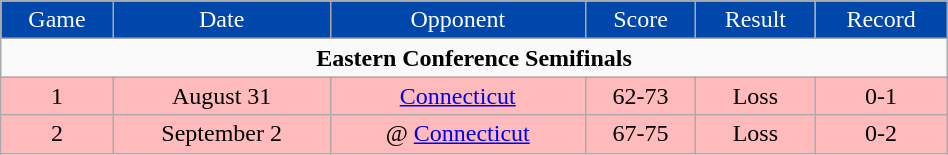<table class="wikitable" width="50%">
<tr align="center" style="background:#0047AB; color:white;">
<td>Game</td>
<td>Date</td>
<td>Opponent</td>
<td>Score</td>
<td>Result</td>
<td>Record</td>
</tr>
<tr>
<td colspan="6" align="center"><strong>Eastern Conference Semifinals</strong></td>
</tr>
<tr align="center" bgcolor="ffbbbb">
<td>1</td>
<td>August 31</td>
<td><a href='#'>Connecticut</a></td>
<td>62-73</td>
<td>Loss</td>
<td>0-1</td>
</tr>
<tr align="center" bgcolor="ffbbbb">
<td>2</td>
<td>September 2</td>
<td>@ <a href='#'>Connecticut</a></td>
<td>67-75</td>
<td>Loss</td>
<td>0-2</td>
</tr>
</table>
